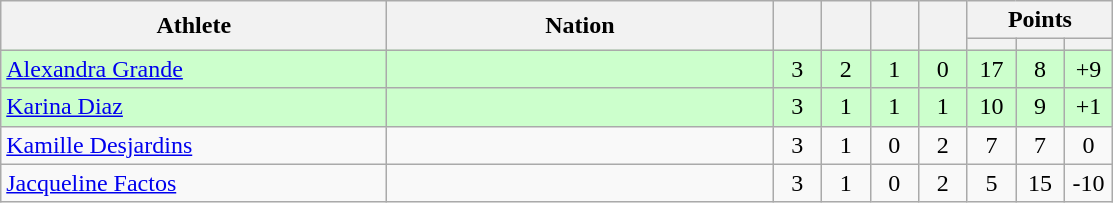<table class="wikitable" style="text-align: center; font-size:100% ">
<tr>
<th rowspan=2 width=250>Athlete</th>
<th rowspan=2 width=250>Nation</th>
<th rowspan=2 width=25></th>
<th rowspan=2 width=25></th>
<th rowspan=2 width=25></th>
<th rowspan=2 width=25></th>
<th colspan=3>Points</th>
</tr>
<tr>
<th width=25></th>
<th width=25></th>
<th width=25></th>
</tr>
<tr bgcolor="ccffcc">
<td align=left><a href='#'>Alexandra Grande</a></td>
<td align=left></td>
<td>3</td>
<td>2</td>
<td>1</td>
<td>0</td>
<td>17</td>
<td>8</td>
<td>+9</td>
</tr>
<tr bgcolor="ccffcc">
<td align=left><a href='#'>Karina Diaz</a></td>
<td align=left></td>
<td>3</td>
<td>1</td>
<td>1</td>
<td>1</td>
<td>10</td>
<td>9</td>
<td>+1</td>
</tr>
<tr>
<td align=left><a href='#'>Kamille Desjardins</a></td>
<td align=left></td>
<td>3</td>
<td>1</td>
<td>0</td>
<td>2</td>
<td>7</td>
<td>7</td>
<td>0</td>
</tr>
<tr>
<td align=left><a href='#'>Jacqueline Factos</a></td>
<td align=left></td>
<td>3</td>
<td>1</td>
<td>0</td>
<td>2</td>
<td>5</td>
<td>15</td>
<td>-10</td>
</tr>
</table>
